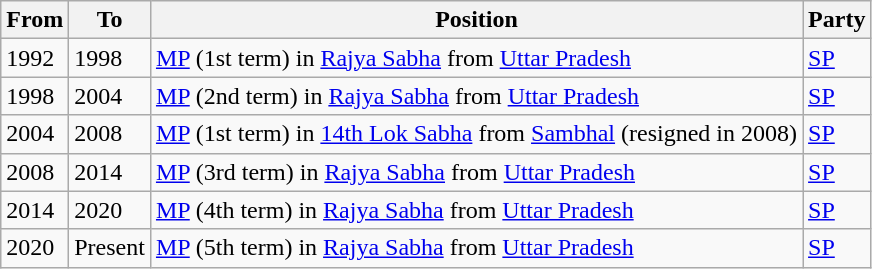<table class="wikitable sortable static-row-numbers static-row-header-hash">
<tr>
<th>From</th>
<th>To</th>
<th>Position</th>
<th>Party</th>
</tr>
<tr>
<td>1992</td>
<td>1998</td>
<td><a href='#'>MP</a> (1st term) in <a href='#'>Rajya Sabha</a> from <a href='#'>Uttar Pradesh</a></td>
<td><a href='#'>SP</a></td>
</tr>
<tr>
<td>1998</td>
<td>2004</td>
<td><a href='#'>MP</a> (2nd term) in <a href='#'>Rajya Sabha</a> from <a href='#'>Uttar Pradesh</a></td>
<td><a href='#'>SP</a></td>
</tr>
<tr>
<td>2004</td>
<td>2008</td>
<td><a href='#'>MP</a> (1st term) in <a href='#'>14th Lok Sabha</a> from <a href='#'>Sambhal</a> (resigned in 2008)</td>
<td><a href='#'>SP</a></td>
</tr>
<tr>
<td>2008</td>
<td>2014</td>
<td><a href='#'>MP</a> (3rd term) in <a href='#'>Rajya Sabha</a> from <a href='#'>Uttar Pradesh</a></td>
<td><a href='#'>SP</a></td>
</tr>
<tr>
<td>2014</td>
<td>2020</td>
<td><a href='#'>MP</a> (4th term) in <a href='#'>Rajya Sabha</a> from <a href='#'>Uttar Pradesh</a></td>
<td><a href='#'>SP</a></td>
</tr>
<tr>
<td>2020</td>
<td>Present</td>
<td><a href='#'>MP</a> (5th term) in <a href='#'>Rajya Sabha</a> from <a href='#'>Uttar Pradesh</a></td>
<td><a href='#'>SP</a></td>
</tr>
</table>
